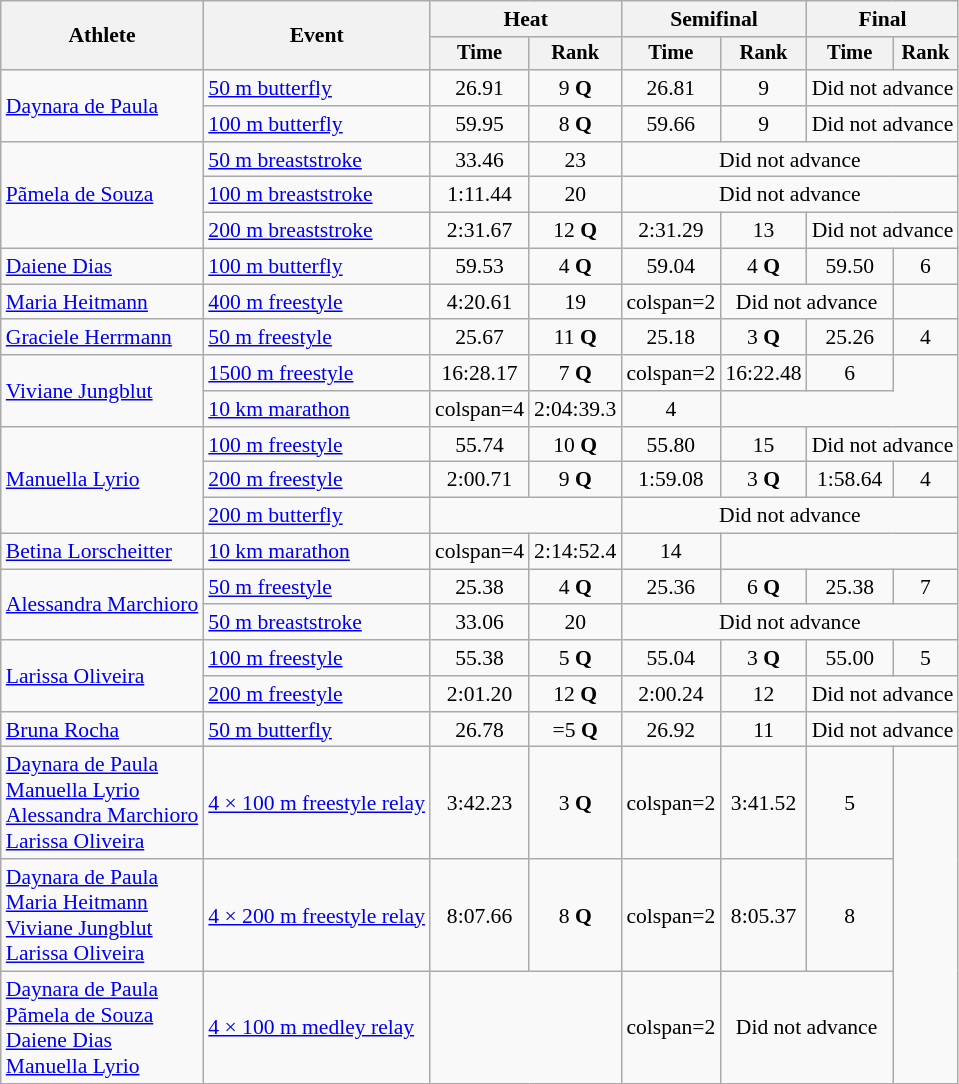<table class=wikitable style="font-size:90%">
<tr>
<th rowspan="2">Athlete</th>
<th rowspan="2">Event</th>
<th colspan="2">Heat</th>
<th colspan="2">Semifinal</th>
<th colspan="2">Final</th>
</tr>
<tr style="font-size:95%">
<th>Time</th>
<th>Rank</th>
<th>Time</th>
<th>Rank</th>
<th>Time</th>
<th>Rank</th>
</tr>
<tr align=center>
<td align=left rowspan=2><a href='#'>Daynara de Paula</a></td>
<td align=left><a href='#'>50 m butterfly</a></td>
<td>26.91</td>
<td>9 <strong>Q</strong></td>
<td>26.81</td>
<td>9</td>
<td colspan=2>Did not advance</td>
</tr>
<tr align=center>
<td align=left><a href='#'>100 m butterfly</a></td>
<td>59.95</td>
<td>8 <strong>Q</strong></td>
<td>59.66</td>
<td>9</td>
<td colspan=2>Did not advance</td>
</tr>
<tr align=center>
<td align=left rowspan=3><a href='#'>Pãmela de Souza</a></td>
<td align=left><a href='#'>50 m breaststroke</a></td>
<td>33.46</td>
<td>23</td>
<td colspan=4>Did not advance</td>
</tr>
<tr align=center>
<td align=left><a href='#'>100 m breaststroke</a></td>
<td>1:11.44</td>
<td>20</td>
<td colspan=4>Did not advance</td>
</tr>
<tr align=center>
<td align=left><a href='#'>200 m breaststroke</a></td>
<td>2:31.67</td>
<td>12 <strong>Q</strong></td>
<td>2:31.29</td>
<td>13</td>
<td colspan=2>Did not advance</td>
</tr>
<tr align=center>
<td align=left><a href='#'>Daiene Dias</a></td>
<td align=left><a href='#'>100 m butterfly</a></td>
<td>59.53</td>
<td>4 <strong>Q</strong></td>
<td>59.04</td>
<td>4 <strong>Q</strong></td>
<td>59.50</td>
<td>6</td>
</tr>
<tr align=center>
<td align=left><a href='#'>Maria Heitmann</a></td>
<td align=left><a href='#'>400 m freestyle</a></td>
<td>4:20.61</td>
<td>19</td>
<td>colspan=2 </td>
<td colspan=2>Did not advance</td>
</tr>
<tr align=center>
<td align=left><a href='#'>Graciele Herrmann</a></td>
<td align=left><a href='#'>50 m freestyle</a></td>
<td>25.67</td>
<td>11 <strong>Q</strong></td>
<td>25.18</td>
<td>3 <strong>Q</strong></td>
<td>25.26</td>
<td>4</td>
</tr>
<tr align=center>
<td align=left rowspan=2><a href='#'>Viviane Jungblut</a></td>
<td align=left><a href='#'>1500 m freestyle</a></td>
<td>16:28.17</td>
<td>7 <strong>Q</strong></td>
<td>colspan=2 </td>
<td>16:22.48</td>
<td>6</td>
</tr>
<tr align=center>
<td align=left><a href='#'>10 km marathon</a></td>
<td>colspan=4 </td>
<td>2:04:39.3</td>
<td>4</td>
</tr>
<tr align=center>
<td align=left rowspan=3><a href='#'>Manuella Lyrio</a></td>
<td align=left><a href='#'>100 m freestyle</a></td>
<td>55.74</td>
<td>10 <strong>Q</strong></td>
<td>55.80</td>
<td>15</td>
<td colspan=2>Did not advance</td>
</tr>
<tr align=center>
<td align=left><a href='#'>200 m freestyle</a></td>
<td>2:00.71</td>
<td>9 <strong>Q</strong></td>
<td>1:59.08</td>
<td>3 <strong>Q</strong></td>
<td>1:58.64</td>
<td>4</td>
</tr>
<tr align=center>
<td align=left><a href='#'>200 m butterfly</a></td>
<td colspan=2></td>
<td colspan=4>Did not advance</td>
</tr>
<tr align=center>
<td align=left><a href='#'>Betina Lorscheitter</a></td>
<td align=left><a href='#'>10 km marathon</a></td>
<td>colspan=4 </td>
<td>2:14:52.4</td>
<td>14</td>
</tr>
<tr align=center>
<td align=left rowspan=2><a href='#'>Alessandra Marchioro</a></td>
<td align=left><a href='#'>50 m freestyle</a></td>
<td>25.38</td>
<td>4 <strong>Q</strong></td>
<td>25.36</td>
<td>6 <strong>Q</strong></td>
<td>25.38</td>
<td>7</td>
</tr>
<tr align=center>
<td align=left><a href='#'>50 m breaststroke</a></td>
<td>33.06</td>
<td>20</td>
<td colspan=4>Did not advance</td>
</tr>
<tr align=center>
<td align=left rowspan=2><a href='#'>Larissa Oliveira</a></td>
<td align=left><a href='#'>100 m freestyle</a></td>
<td>55.38</td>
<td>5 <strong>Q</strong></td>
<td>55.04</td>
<td>3 <strong>Q</strong></td>
<td>55.00</td>
<td>5</td>
</tr>
<tr align=center>
<td align=left><a href='#'>200 m freestyle</a></td>
<td>2:01.20</td>
<td>12 <strong>Q</strong></td>
<td>2:00.24</td>
<td>12</td>
<td colspan=2>Did not advance</td>
</tr>
<tr align=center>
<td align=left><a href='#'>Bruna Rocha</a></td>
<td align=left><a href='#'>50 m butterfly</a></td>
<td>26.78</td>
<td>=5 <strong>Q</strong></td>
<td>26.92</td>
<td>11</td>
<td colspan=2>Did not advance</td>
</tr>
<tr align=center>
<td align=left><a href='#'>Daynara de Paula</a><br> <a href='#'>Manuella Lyrio</a><br> <a href='#'>Alessandra Marchioro</a><br> <a href='#'>Larissa Oliveira</a></td>
<td align=left><a href='#'>4 × 100 m freestyle relay</a></td>
<td>3:42.23</td>
<td>3 <strong>Q</strong></td>
<td>colspan=2 </td>
<td>3:41.52</td>
<td>5</td>
</tr>
<tr align=center>
<td align=left><a href='#'>Daynara de Paula</a><br> <a href='#'>Maria Heitmann</a><br> <a href='#'>Viviane Jungblut</a><br> <a href='#'>Larissa Oliveira</a></td>
<td align=left><a href='#'>4 × 200 m freestyle relay</a></td>
<td>8:07.66</td>
<td>8 <strong>Q</strong></td>
<td>colspan=2 </td>
<td>8:05.37</td>
<td>8</td>
</tr>
<tr align=center>
<td align=left><a href='#'>Daynara de Paula</a><br> <a href='#'>Pãmela de Souza</a><br> <a href='#'>Daiene Dias</a><br> <a href='#'>Manuella Lyrio</a></td>
<td align=left><a href='#'>4 × 100 m medley relay</a></td>
<td colspan=2></td>
<td>colspan=2 </td>
<td colspan=2>Did not advance</td>
</tr>
</table>
